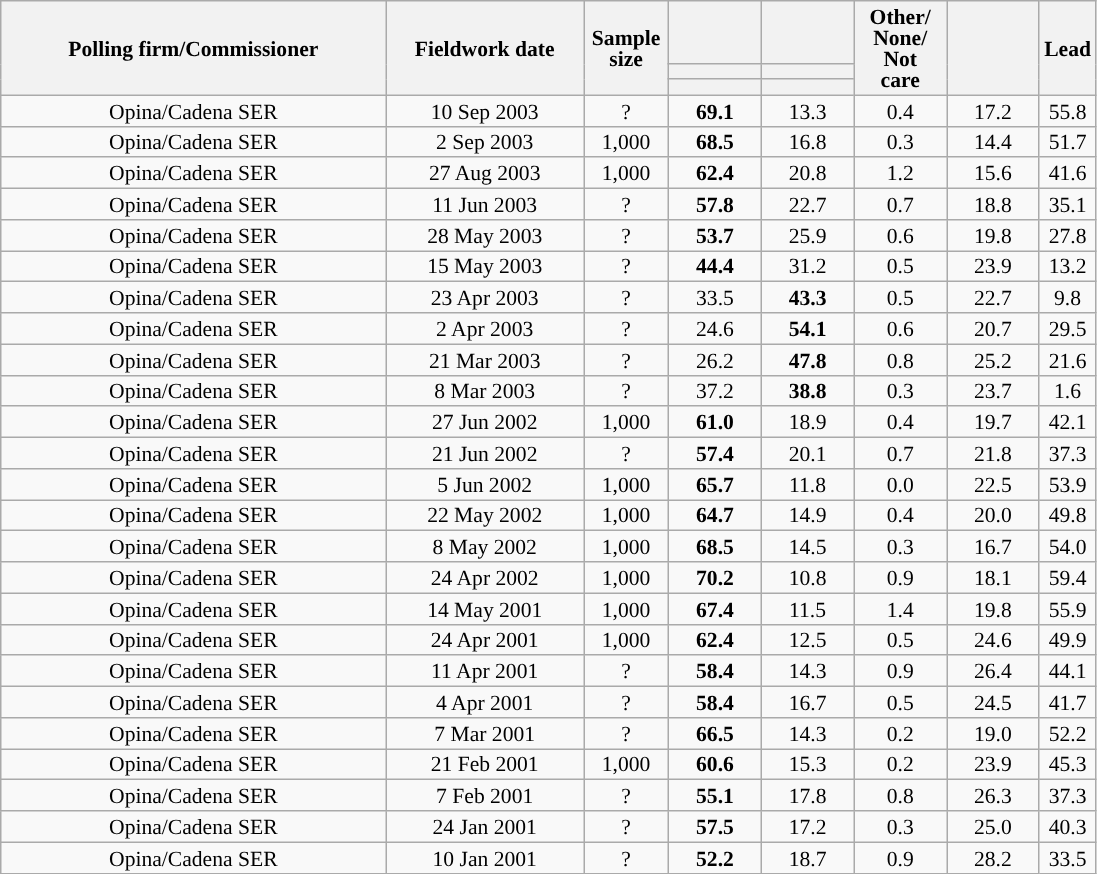<table class="wikitable collapsible collapsed" style="text-align:center; font-size:90%; line-height:14px;">
<tr style="height:42px;">
<th style="width:250px;" rowspan="3">Polling firm/Commissioner</th>
<th style="width:125px;" rowspan="3">Fieldwork date</th>
<th style="width:50px;" rowspan="3">Sample size</th>
<th style="width:55px;"></th>
<th style="width:55px;"></th>
<th style="width:55px;" rowspan="3">Other/<br>None/<br>Not<br>care</th>
<th style="width:55px;" rowspan="3"></th>
<th style="width:30px;" rowspan="3">Lead</th>
</tr>
<tr>
<th style="color:inherit;background:"></th>
<th style="color:inherit;background:"></th>
</tr>
<tr>
<th></th>
<th></th>
</tr>
<tr>
<td>Opina/Cadena SER</td>
<td>10 Sep 2003</td>
<td>?</td>
<td><strong>69.1</strong></td>
<td>13.3</td>
<td>0.4</td>
<td>17.2</td>
<td style="background:">55.8</td>
</tr>
<tr>
<td>Opina/Cadena SER</td>
<td>2 Sep 2003</td>
<td>1,000</td>
<td><strong>68.5</strong></td>
<td>16.8</td>
<td>0.3</td>
<td>14.4</td>
<td style="background:">51.7</td>
</tr>
<tr>
<td>Opina/Cadena SER</td>
<td>27 Aug 2003</td>
<td>1,000</td>
<td><strong>62.4</strong></td>
<td>20.8</td>
<td>1.2</td>
<td>15.6</td>
<td style="background:">41.6</td>
</tr>
<tr>
<td>Opina/Cadena SER</td>
<td>11 Jun 2003</td>
<td>?</td>
<td><strong>57.8</strong></td>
<td>22.7</td>
<td>0.7</td>
<td>18.8</td>
<td style="background:">35.1</td>
</tr>
<tr>
<td>Opina/Cadena SER</td>
<td>28 May 2003</td>
<td>?</td>
<td><strong>53.7</strong></td>
<td>25.9</td>
<td>0.6</td>
<td>19.8</td>
<td style="background:">27.8</td>
</tr>
<tr>
<td>Opina/Cadena SER</td>
<td>15 May 2003</td>
<td>?</td>
<td><strong>44.4</strong></td>
<td>31.2</td>
<td>0.5</td>
<td>23.9</td>
<td style="background:">13.2</td>
</tr>
<tr>
<td>Opina/Cadena SER</td>
<td>23 Apr 2003</td>
<td>?</td>
<td>33.5</td>
<td><strong>43.3</strong></td>
<td>0.5</td>
<td>22.7</td>
<td style="background:">9.8</td>
</tr>
<tr>
<td>Opina/Cadena SER</td>
<td>2 Apr 2003</td>
<td>?</td>
<td>24.6</td>
<td><strong>54.1</strong></td>
<td>0.6</td>
<td>20.7</td>
<td style="background:">29.5</td>
</tr>
<tr>
<td>Opina/Cadena SER</td>
<td>21 Mar 2003</td>
<td>?</td>
<td>26.2</td>
<td><strong>47.8</strong></td>
<td>0.8</td>
<td>25.2</td>
<td style="background:">21.6</td>
</tr>
<tr>
<td>Opina/Cadena SER</td>
<td>8 Mar 2003</td>
<td>?</td>
<td>37.2</td>
<td><strong>38.8</strong></td>
<td>0.3</td>
<td>23.7</td>
<td style="background:">1.6</td>
</tr>
<tr>
<td>Opina/Cadena SER</td>
<td>27 Jun 2002</td>
<td>1,000</td>
<td><strong>61.0</strong></td>
<td>18.9</td>
<td>0.4</td>
<td>19.7</td>
<td style="background:">42.1</td>
</tr>
<tr>
<td>Opina/Cadena SER</td>
<td>21 Jun 2002</td>
<td>?</td>
<td><strong>57.4</strong></td>
<td>20.1</td>
<td>0.7</td>
<td>21.8</td>
<td style="background:">37.3</td>
</tr>
<tr>
<td>Opina/Cadena SER</td>
<td>5 Jun 2002</td>
<td>1,000</td>
<td><strong>65.7</strong></td>
<td>11.8</td>
<td>0.0</td>
<td>22.5</td>
<td style="background:">53.9</td>
</tr>
<tr>
<td>Opina/Cadena SER</td>
<td>22 May 2002</td>
<td>1,000</td>
<td><strong>64.7</strong></td>
<td>14.9</td>
<td>0.4</td>
<td>20.0</td>
<td style="background:">49.8</td>
</tr>
<tr>
<td>Opina/Cadena SER</td>
<td>8 May 2002</td>
<td>1,000</td>
<td><strong>68.5</strong></td>
<td>14.5</td>
<td>0.3</td>
<td>16.7</td>
<td style="background:">54.0</td>
</tr>
<tr>
<td>Opina/Cadena SER</td>
<td>24 Apr 2002</td>
<td>1,000</td>
<td><strong>70.2</strong></td>
<td>10.8</td>
<td>0.9</td>
<td>18.1</td>
<td style="background:">59.4</td>
</tr>
<tr>
<td>Opina/Cadena SER</td>
<td>14 May 2001</td>
<td>1,000</td>
<td><strong>67.4</strong></td>
<td>11.5</td>
<td>1.4</td>
<td>19.8</td>
<td style="background:">55.9</td>
</tr>
<tr>
<td>Opina/Cadena SER</td>
<td>24 Apr 2001</td>
<td>1,000</td>
<td><strong>62.4</strong></td>
<td>12.5</td>
<td>0.5</td>
<td>24.6</td>
<td style="background:">49.9</td>
</tr>
<tr>
<td>Opina/Cadena SER</td>
<td>11 Apr 2001</td>
<td>?</td>
<td><strong>58.4</strong></td>
<td>14.3</td>
<td>0.9</td>
<td>26.4</td>
<td style="background:">44.1</td>
</tr>
<tr>
<td>Opina/Cadena SER</td>
<td>4 Apr 2001</td>
<td>?</td>
<td><strong>58.4</strong></td>
<td>16.7</td>
<td>0.5</td>
<td>24.5</td>
<td style="background:">41.7</td>
</tr>
<tr>
<td>Opina/Cadena SER</td>
<td>7 Mar 2001</td>
<td>?</td>
<td><strong>66.5</strong></td>
<td>14.3</td>
<td>0.2</td>
<td>19.0</td>
<td style="background:">52.2</td>
</tr>
<tr>
<td>Opina/Cadena SER</td>
<td>21 Feb 2001</td>
<td>1,000</td>
<td><strong>60.6</strong></td>
<td>15.3</td>
<td>0.2</td>
<td>23.9</td>
<td style="background:">45.3</td>
</tr>
<tr>
<td>Opina/Cadena SER</td>
<td>7 Feb 2001</td>
<td>?</td>
<td><strong>55.1</strong></td>
<td>17.8</td>
<td>0.8</td>
<td>26.3</td>
<td style="background:">37.3</td>
</tr>
<tr>
<td>Opina/Cadena SER</td>
<td>24 Jan 2001</td>
<td>?</td>
<td><strong>57.5</strong></td>
<td>17.2</td>
<td>0.3</td>
<td>25.0</td>
<td style="background:">40.3</td>
</tr>
<tr>
<td>Opina/Cadena SER</td>
<td>10 Jan 2001</td>
<td>?</td>
<td><strong>52.2</strong></td>
<td>18.7</td>
<td>0.9</td>
<td>28.2</td>
<td style="background:">33.5</td>
</tr>
</table>
